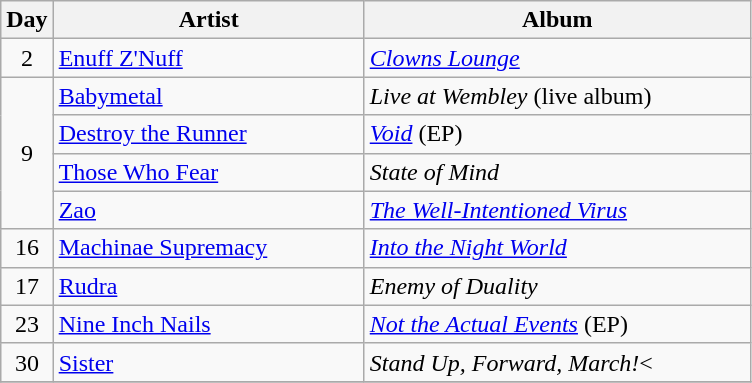<table class="wikitable">
<tr>
<th style="width:20px;">Day</th>
<th style="width:200px;">Artist</th>
<th style="width:250px;">Album</th>
</tr>
<tr>
<td style="text-align:center;">2</td>
<td><a href='#'>Enuff Z'Nuff</a></td>
<td><em><a href='#'>Clowns Lounge</a></em></td>
</tr>
<tr>
<td style="text-align:center;" rowspan="4">9</td>
<td><a href='#'>Babymetal</a></td>
<td><em>Live at Wembley</em> (live album)</td>
</tr>
<tr>
<td><a href='#'>Destroy the Runner</a></td>
<td><em><a href='#'>Void</a></em> (EP)</td>
</tr>
<tr>
<td><a href='#'>Those Who Fear</a></td>
<td><em>State of Mind</em></td>
</tr>
<tr>
<td><a href='#'>Zao</a></td>
<td><em><a href='#'>The Well-Intentioned Virus</a></em></td>
</tr>
<tr>
<td style="text-align:center;">16</td>
<td><a href='#'>Machinae Supremacy</a></td>
<td><em><a href='#'>Into the Night World</a></em></td>
</tr>
<tr>
<td style="text-align:center;">17</td>
<td><a href='#'>Rudra</a></td>
<td><em>Enemy of Duality</em></td>
</tr>
<tr>
<td style="text-align:center;">23</td>
<td><a href='#'>Nine Inch Nails</a></td>
<td><em><a href='#'>Not the Actual Events</a></em> (EP)</td>
</tr>
<tr>
<td style="text-align:center;">30</td>
<td><a href='#'>Sister</a></td>
<td><em>Stand Up, Forward, March!</em><</td>
</tr>
<tr>
</tr>
</table>
